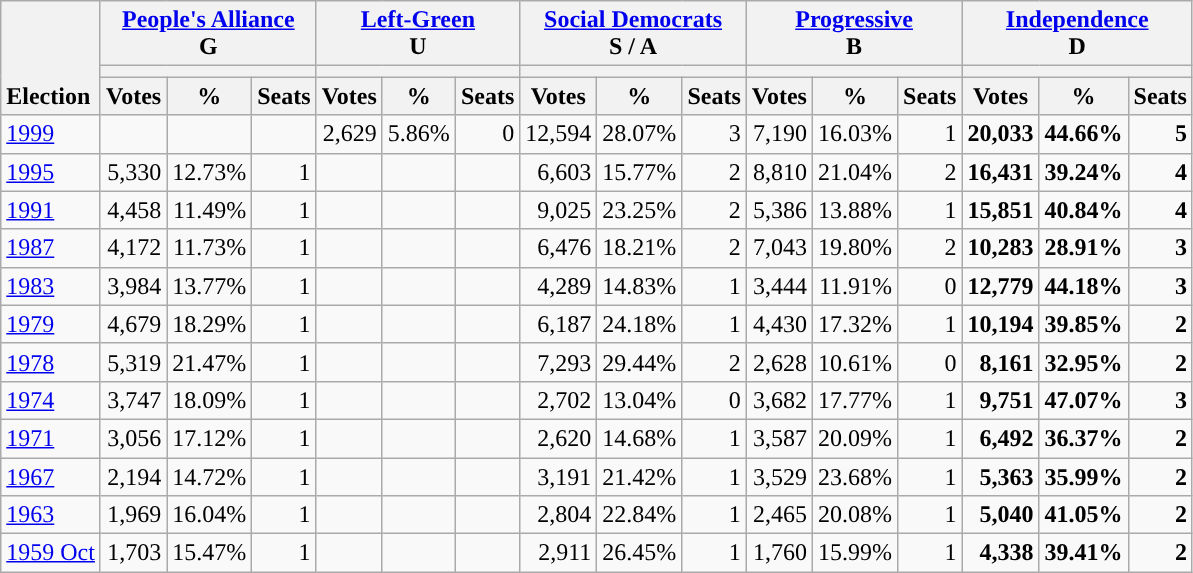<table class="wikitable" border="1" style="font-size:100%; text-align:right;">
<tr>
<th style="text-align:left;" valign=bottom rowspan=3>Election</th>
<th valign=bottom colspan=3><a href='#'>People's Alliance</a><br>G</th>
<th valign=bottom colspan=3><a href='#'>Left-Green</a><br>U</th>
<th valign=bottom colspan=3><a href='#'>Social Democrats</a><br>S / A</th>
<th valign=bottom colspan=3><a href='#'>Progressive</a><br>B</th>
<th valign=bottom colspan=3><a href='#'>Independence</a><br>D</th>
</tr>
<tr>
<th colspan=3 style="background:"></th>
<th colspan=3 style="background:"></th>
<th colspan=3 style="background:"></th>
<th colspan=3 style="background:"></th>
<th colspan=3 style="background:"></th>
</tr>
<tr>
<th>Votes</th>
<th>%</th>
<th>Seats</th>
<th>Votes</th>
<th>%</th>
<th>Seats</th>
<th>Votes</th>
<th>%</th>
<th>Seats</th>
<th>Votes</th>
<th>%</th>
<th>Seats</th>
<th>Votes</th>
<th>%</th>
<th>Seats</th>
</tr>
<tr>
<td align=left><a href='#'>1999</a></td>
<td></td>
<td></td>
<td></td>
<td>2,629</td>
<td>5.86%</td>
<td>0</td>
<td>12,594</td>
<td>28.07%</td>
<td>3</td>
<td>7,190</td>
<td>16.03%</td>
<td>1</td>
<td><strong>20,033</strong></td>
<td><strong>44.66%</strong></td>
<td><strong>5</strong></td>
</tr>
<tr>
<td align=left><a href='#'>1995</a></td>
<td>5,330</td>
<td>12.73%</td>
<td>1</td>
<td></td>
<td></td>
<td></td>
<td>6,603</td>
<td>15.77%</td>
<td>2</td>
<td>8,810</td>
<td>21.04%</td>
<td>2</td>
<td><strong>16,431</strong></td>
<td><strong>39.24%</strong></td>
<td><strong>4</strong></td>
</tr>
<tr>
<td align=left><a href='#'>1991</a></td>
<td>4,458</td>
<td>11.49%</td>
<td>1</td>
<td></td>
<td></td>
<td></td>
<td>9,025</td>
<td>23.25%</td>
<td>2</td>
<td>5,386</td>
<td>13.88%</td>
<td>1</td>
<td><strong>15,851</strong></td>
<td><strong>40.84%</strong></td>
<td><strong>4</strong></td>
</tr>
<tr>
<td align=left><a href='#'>1987</a></td>
<td>4,172</td>
<td>11.73%</td>
<td>1</td>
<td></td>
<td></td>
<td></td>
<td>6,476</td>
<td>18.21%</td>
<td>2</td>
<td>7,043</td>
<td>19.80%</td>
<td>2</td>
<td><strong>10,283</strong></td>
<td><strong>28.91%</strong></td>
<td><strong>3</strong></td>
</tr>
<tr>
<td align=left><a href='#'>1983</a></td>
<td>3,984</td>
<td>13.77%</td>
<td>1</td>
<td></td>
<td></td>
<td></td>
<td>4,289</td>
<td>14.83%</td>
<td>1</td>
<td>3,444</td>
<td>11.91%</td>
<td>0</td>
<td><strong>12,779</strong></td>
<td><strong>44.18%</strong></td>
<td><strong>3</strong></td>
</tr>
<tr>
<td align=left><a href='#'>1979</a></td>
<td>4,679</td>
<td>18.29%</td>
<td>1</td>
<td></td>
<td></td>
<td></td>
<td>6,187</td>
<td>24.18%</td>
<td>1</td>
<td>4,430</td>
<td>17.32%</td>
<td>1</td>
<td><strong>10,194</strong></td>
<td><strong>39.85%</strong></td>
<td><strong>2</strong></td>
</tr>
<tr>
<td align=left><a href='#'>1978</a></td>
<td>5,319</td>
<td>21.47%</td>
<td>1</td>
<td></td>
<td></td>
<td></td>
<td>7,293</td>
<td>29.44%</td>
<td>2</td>
<td>2,628</td>
<td>10.61%</td>
<td>0</td>
<td><strong>8,161</strong></td>
<td><strong>32.95%</strong></td>
<td><strong>2</strong></td>
</tr>
<tr>
<td align=left><a href='#'>1974</a></td>
<td>3,747</td>
<td>18.09%</td>
<td>1</td>
<td></td>
<td></td>
<td></td>
<td>2,702</td>
<td>13.04%</td>
<td>0</td>
<td>3,682</td>
<td>17.77%</td>
<td>1</td>
<td><strong>9,751</strong></td>
<td><strong>47.07%</strong></td>
<td><strong>3</strong></td>
</tr>
<tr>
<td align=left><a href='#'>1971</a></td>
<td>3,056</td>
<td>17.12%</td>
<td>1</td>
<td></td>
<td></td>
<td></td>
<td>2,620</td>
<td>14.68%</td>
<td>1</td>
<td>3,587</td>
<td>20.09%</td>
<td>1</td>
<td><strong>6,492</strong></td>
<td><strong>36.37%</strong></td>
<td><strong>2</strong></td>
</tr>
<tr>
<td align=left><a href='#'>1967</a></td>
<td>2,194</td>
<td>14.72%</td>
<td>1</td>
<td></td>
<td></td>
<td></td>
<td>3,191</td>
<td>21.42%</td>
<td>1</td>
<td>3,529</td>
<td>23.68%</td>
<td>1</td>
<td><strong>5,363</strong></td>
<td><strong>35.99%</strong></td>
<td><strong>2</strong></td>
</tr>
<tr>
<td align=left><a href='#'>1963</a></td>
<td>1,969</td>
<td>16.04%</td>
<td>1</td>
<td></td>
<td></td>
<td></td>
<td>2,804</td>
<td>22.84%</td>
<td>1</td>
<td>2,465</td>
<td>20.08%</td>
<td>1</td>
<td><strong>5,040</strong></td>
<td><strong>41.05%</strong></td>
<td><strong>2</strong></td>
</tr>
<tr>
<td align=left><a href='#'>1959 Oct</a></td>
<td>1,703</td>
<td>15.47%</td>
<td>1</td>
<td></td>
<td></td>
<td></td>
<td>2,911</td>
<td>26.45%</td>
<td>1</td>
<td>1,760</td>
<td>15.99%</td>
<td>1</td>
<td><strong>4,338</strong></td>
<td><strong>39.41%</strong></td>
<td><strong>2</strong></td>
</tr>
</table>
